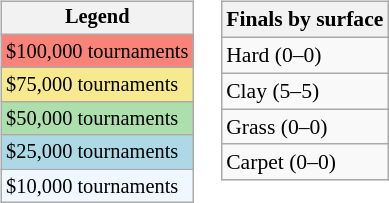<table>
<tr valign=top>
<td><br><table class=wikitable style="font-size:85%">
<tr>
<th>Legend</th>
</tr>
<tr style="background:#f88379;">
<td>$100,000 tournaments</td>
</tr>
<tr style="background:#f7e98e;">
<td>$75,000 tournaments</td>
</tr>
<tr style="background:#addfad;">
<td>$50,000 tournaments</td>
</tr>
<tr style="background:lightblue;">
<td>$25,000 tournaments</td>
</tr>
<tr style="background:#f0f8ff;">
<td>$10,000 tournaments</td>
</tr>
</table>
</td>
<td><br><table class=wikitable style="font-size:90%">
<tr>
<th>Finals by surface</th>
</tr>
<tr>
<td>Hard (0–0)</td>
</tr>
<tr>
<td>Clay (5–5)</td>
</tr>
<tr>
<td>Grass (0–0)</td>
</tr>
<tr>
<td>Carpet (0–0)</td>
</tr>
</table>
</td>
</tr>
</table>
